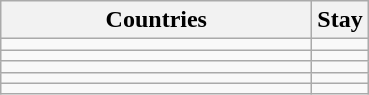<table class="wikitable">
<tr>
<th width="200">Countries</th>
<th>Stay</th>
</tr>
<tr>
<td></td>
<td></td>
</tr>
<tr>
<td></td>
<td></td>
</tr>
<tr>
<td></td>
<td></td>
</tr>
<tr>
<td></td>
<td></td>
</tr>
<tr>
<td></td>
<td></td>
</tr>
</table>
